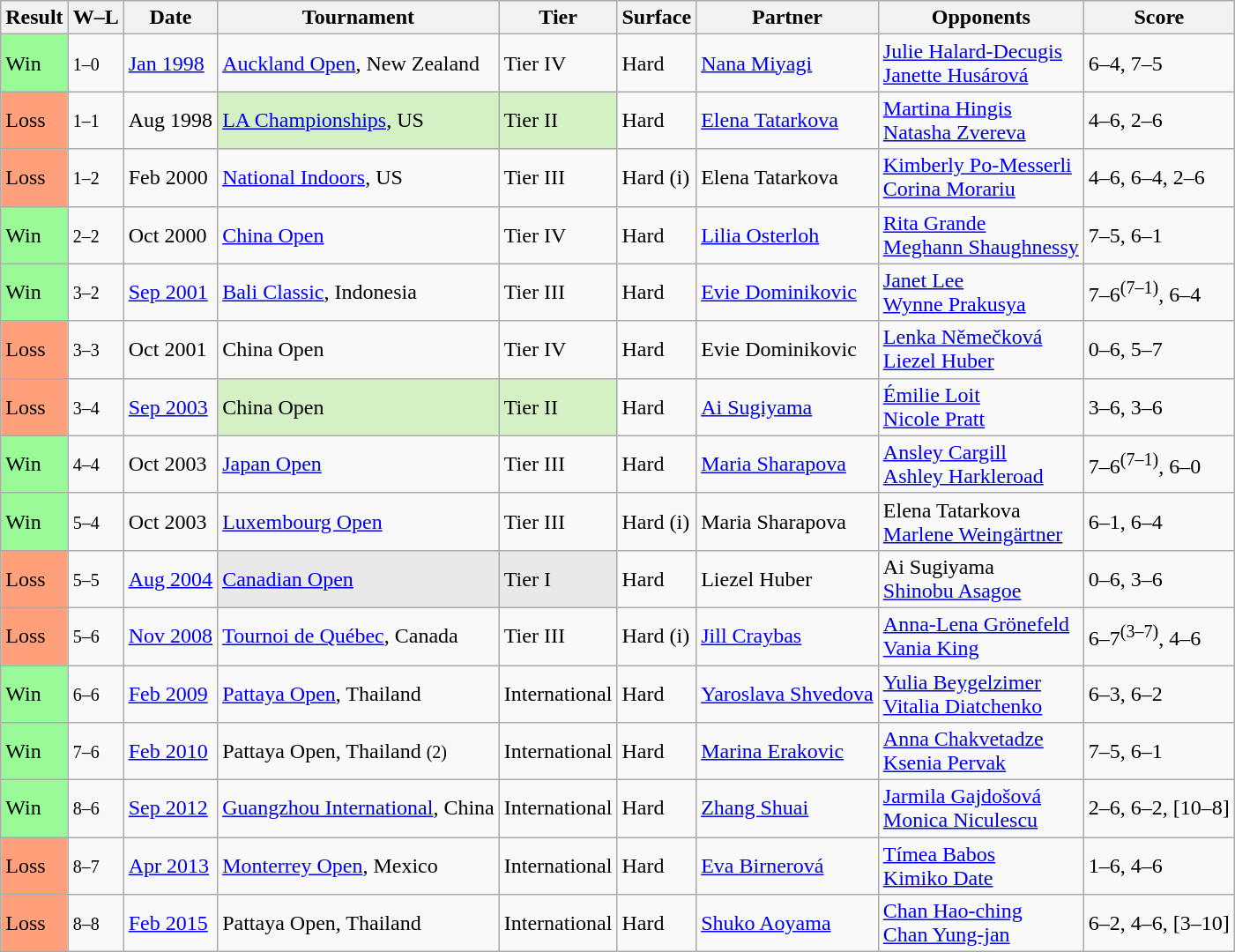<table class="sortable wikitable">
<tr>
<th>Result</th>
<th class="unsortable">W–L</th>
<th>Date</th>
<th>Tournament</th>
<th>Tier</th>
<th>Surface</th>
<th>Partner</th>
<th>Opponents</th>
<th class="unsortable">Score</th>
</tr>
<tr>
<td style="background:#98fb98;">Win</td>
<td><small>1–0</small></td>
<td><a href='#'>Jan 1998</a></td>
<td><a href='#'>Auckland Open</a>, New Zealand</td>
<td>Tier IV</td>
<td>Hard</td>
<td> <a href='#'>Nana Miyagi</a></td>
<td> <a href='#'>Julie Halard-Decugis</a> <br>  <a href='#'>Janette Husárová</a></td>
<td>6–4, 7–5</td>
</tr>
<tr>
<td style="background:#ffa07a;">Loss</td>
<td><small>1–1</small></td>
<td>Aug 1998</td>
<td style="background:#d4f1c5;"><a href='#'>LA Championships</a>, US</td>
<td style="background:#d4f1c5;">Tier II</td>
<td>Hard</td>
<td> <a href='#'>Elena Tatarkova</a></td>
<td> <a href='#'>Martina Hingis</a> <br>  <a href='#'>Natasha Zvereva</a></td>
<td>4–6, 2–6</td>
</tr>
<tr>
<td style="background:#ffa07a;">Loss</td>
<td><small>1–2</small></td>
<td>Feb 2000</td>
<td><a href='#'>National Indoors</a>, US</td>
<td>Tier III</td>
<td>Hard (i)</td>
<td> Elena Tatarkova</td>
<td> <a href='#'>Kimberly Po-Messerli</a> <br>  <a href='#'>Corina Morariu</a></td>
<td>4–6, 6–4, 2–6</td>
</tr>
<tr>
<td style="background:#98fb98;">Win</td>
<td><small>2–2</small></td>
<td>Oct 2000</td>
<td><a href='#'>China Open</a></td>
<td>Tier IV</td>
<td>Hard</td>
<td> <a href='#'>Lilia Osterloh</a></td>
<td> <a href='#'>Rita Grande</a> <br>  <a href='#'>Meghann Shaughnessy</a></td>
<td>7–5, 6–1</td>
</tr>
<tr>
<td style="background:#98fb98;">Win</td>
<td><small>3–2</small></td>
<td><a href='#'>Sep 2001</a></td>
<td><a href='#'>Bali Classic</a>, Indonesia</td>
<td>Tier III</td>
<td>Hard</td>
<td> <a href='#'>Evie Dominikovic</a></td>
<td> <a href='#'>Janet Lee</a> <br>  <a href='#'>Wynne Prakusya</a></td>
<td>7–6<sup>(7–1)</sup>, 6–4</td>
</tr>
<tr>
<td style="background:#ffa07a;">Loss</td>
<td><small>3–3</small></td>
<td>Oct 2001</td>
<td>China Open</td>
<td>Tier IV</td>
<td>Hard</td>
<td> Evie Dominikovic</td>
<td> <a href='#'>Lenka Němečková</a> <br>  <a href='#'>Liezel Huber</a></td>
<td>0–6, 5–7</td>
</tr>
<tr>
<td style="background:#ffa07a;">Loss</td>
<td><small>3–4</small></td>
<td><a href='#'>Sep 2003</a></td>
<td style="background:#d4f1c5;">China Open</td>
<td style="background:#d4f1c5;">Tier II</td>
<td>Hard</td>
<td> <a href='#'>Ai Sugiyama</a></td>
<td> <a href='#'>Émilie Loit</a> <br>  <a href='#'>Nicole Pratt</a></td>
<td>3–6, 3–6</td>
</tr>
<tr>
<td style="background:#98fb98;">Win</td>
<td><small>4–4</small></td>
<td>Oct 2003</td>
<td><a href='#'>Japan Open</a></td>
<td>Tier III</td>
<td>Hard</td>
<td> <a href='#'>Maria Sharapova</a></td>
<td> <a href='#'>Ansley Cargill</a> <br>  <a href='#'>Ashley Harkleroad</a></td>
<td>7–6<sup>(7–1)</sup>, 6–0</td>
</tr>
<tr>
<td style="background:#98fb98;">Win</td>
<td><small>5–4</small></td>
<td>Oct 2003</td>
<td><a href='#'>Luxembourg Open</a></td>
<td>Tier III</td>
<td>Hard (i)</td>
<td> Maria Sharapova</td>
<td> Elena Tatarkova <br>  <a href='#'>Marlene Weingärtner</a></td>
<td>6–1, 6–4</td>
</tr>
<tr>
<td style="background:#ffa07a;">Loss</td>
<td><small>5–5</small></td>
<td><a href='#'>Aug 2004</a></td>
<td style="background:#e9e9e9;"><a href='#'>Canadian Open</a></td>
<td style="background:#e9e9e9;">Tier I</td>
<td>Hard</td>
<td> Liezel Huber</td>
<td> Ai Sugiyama <br>  <a href='#'>Shinobu Asagoe</a></td>
<td>0–6, 3–6</td>
</tr>
<tr>
<td style="background:#ffa07a;">Loss</td>
<td><small>5–6</small></td>
<td><a href='#'>Nov 2008</a></td>
<td><a href='#'>Tournoi de Québec</a>, Canada</td>
<td>Tier III</td>
<td>Hard (i)</td>
<td> <a href='#'>Jill Craybas</a></td>
<td> <a href='#'>Anna-Lena Grönefeld</a> <br>  <a href='#'>Vania King</a></td>
<td>6–7<sup>(3–7)</sup>, 4–6</td>
</tr>
<tr>
<td style="background:#98fb98;">Win</td>
<td><small>6–6</small></td>
<td><a href='#'>Feb 2009</a></td>
<td><a href='#'>Pattaya Open</a>, Thailand</td>
<td>International</td>
<td>Hard</td>
<td> <a href='#'>Yaroslava Shvedova</a></td>
<td> <a href='#'>Yulia Beygelzimer</a> <br>  <a href='#'>Vitalia Diatchenko</a></td>
<td>6–3, 6–2</td>
</tr>
<tr>
<td style="background:#98fb98;">Win</td>
<td><small>7–6</small></td>
<td><a href='#'>Feb 2010</a></td>
<td>Pattaya Open, Thailand <small>(2)</small></td>
<td>International</td>
<td>Hard</td>
<td> <a href='#'>Marina Erakovic</a></td>
<td> <a href='#'>Anna Chakvetadze</a> <br>  <a href='#'>Ksenia Pervak</a></td>
<td>7–5, 6–1</td>
</tr>
<tr>
<td style="background:#98fb98;">Win</td>
<td><small>8–6</small></td>
<td><a href='#'>Sep 2012</a></td>
<td><a href='#'>Guangzhou International</a>, China</td>
<td>International</td>
<td>Hard</td>
<td> <a href='#'>Zhang Shuai</a></td>
<td> <a href='#'>Jarmila Gajdošová</a> <br>  <a href='#'>Monica Niculescu</a></td>
<td>2–6, 6–2, [10–8]</td>
</tr>
<tr>
<td style="background:#ffa07a;">Loss</td>
<td><small>8–7</small></td>
<td><a href='#'>Apr 2013</a></td>
<td><a href='#'>Monterrey Open</a>, Mexico</td>
<td>International</td>
<td>Hard</td>
<td> <a href='#'>Eva Birnerová</a></td>
<td> <a href='#'>Tímea Babos</a> <br>  <a href='#'>Kimiko Date</a></td>
<td>1–6, 4–6</td>
</tr>
<tr>
<td style="background:#ffa07a;">Loss</td>
<td><small>8–8</small></td>
<td><a href='#'>Feb 2015</a></td>
<td>Pattaya Open, Thailand</td>
<td>International</td>
<td>Hard</td>
<td> <a href='#'>Shuko Aoyama</a></td>
<td> <a href='#'>Chan Hao-ching</a> <br>  <a href='#'>Chan Yung-jan</a></td>
<td>6–2, 4–6, [3–10]</td>
</tr>
</table>
